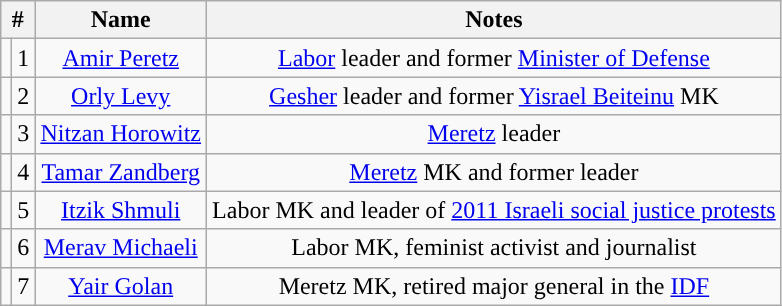<table class="wikitable" style="text-align: center;">
<tr>
<th colspan="2">#</th>
<th>Name</th>
<th>Notes</th>
</tr>
<tr>
<td style="background: "></td>
<td>1</td>
<td><a href='#'>Amir Peretz</a></td>
<td><a href='#'>Labor</a> leader and former <a href='#'>Minister of Defense</a></td>
</tr>
<tr>
<td style="background: "></td>
<td>2</td>
<td><a href='#'>Orly Levy</a></td>
<td><a href='#'>Gesher</a> leader and former <a href='#'>Yisrael Beiteinu</a> MK</td>
</tr>
<tr>
<td style="background: "></td>
<td>3</td>
<td><a href='#'>Nitzan Horowitz</a></td>
<td><a href='#'>Meretz</a> leader</td>
</tr>
<tr>
<td style="background: "></td>
<td>4</td>
<td><a href='#'>Tamar Zandberg</a></td>
<td><a href='#'>Meretz</a> MK and former leader</td>
</tr>
<tr>
<td style="background: "></td>
<td>5</td>
<td><a href='#'>Itzik Shmuli</a></td>
<td>Labor MK and leader of <a href='#'>2011 Israeli social justice protests</a></td>
</tr>
<tr>
<td style="background: "></td>
<td>6</td>
<td><a href='#'>Merav Michaeli</a></td>
<td>Labor MK, feminist activist and journalist</td>
</tr>
<tr>
<td style="background: "></td>
<td>7</td>
<td><a href='#'>Yair Golan</a></td>
<td>Meretz MK, retired major general in the <a href='#'>IDF</a></td>
</tr>
</table>
